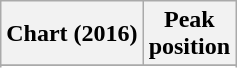<table class="wikitable sortable plainrowheaders" style="text-align:center">
<tr>
<th scope="col">Chart (2016)</th>
<th scope="col">Peak<br> position</th>
</tr>
<tr>
</tr>
<tr>
</tr>
<tr>
</tr>
<tr>
</tr>
<tr>
</tr>
<tr>
</tr>
<tr>
</tr>
<tr>
</tr>
</table>
